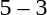<table style="text-align:center">
<tr>
<th width=200></th>
<th width=100></th>
<th width=200></th>
</tr>
<tr>
<td align=right><strong></strong></td>
<td>5 – 3</td>
<td align=left></td>
</tr>
</table>
